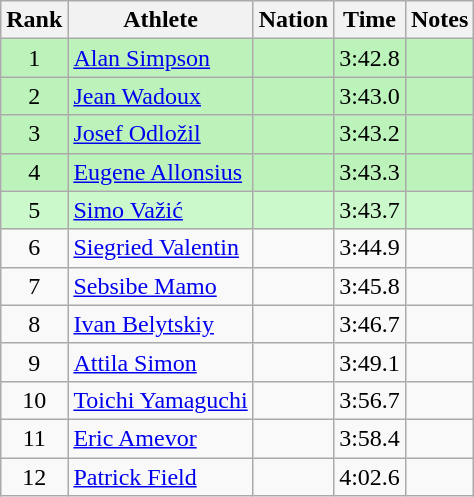<table class="wikitable sortable" style="text-align:center">
<tr>
<th>Rank</th>
<th>Athlete</th>
<th>Nation</th>
<th>Time</th>
<th>Notes</th>
</tr>
<tr bgcolor=bbf3bb>
<td>1</td>
<td align=left><a href='#'>Alan Simpson</a></td>
<td align=left></td>
<td>3:42.8</td>
<td></td>
</tr>
<tr bgcolor=bbf3bb>
<td>2</td>
<td align=left><a href='#'>Jean Wadoux</a></td>
<td align=left></td>
<td>3:43.0</td>
<td></td>
</tr>
<tr bgcolor=bbf3bb>
<td>3</td>
<td align=left><a href='#'>Josef Odložil</a></td>
<td align=left></td>
<td>3:43.2</td>
<td></td>
</tr>
<tr bgcolor=bbf3bb>
<td>4</td>
<td align=left><a href='#'>Eugene Allonsius</a></td>
<td align=left></td>
<td>3:43.3</td>
<td></td>
</tr>
<tr bgcolor=ccf9cc>
<td>5</td>
<td align=left><a href='#'>Simo Važić</a></td>
<td align=left></td>
<td>3:43.7</td>
<td></td>
</tr>
<tr>
<td>6</td>
<td align=left><a href='#'>Siegried Valentin</a></td>
<td align=left></td>
<td>3:44.9</td>
<td></td>
</tr>
<tr>
<td>7</td>
<td align=left><a href='#'>Sebsibe Mamo</a></td>
<td align=left></td>
<td>3:45.8</td>
<td></td>
</tr>
<tr>
<td>8</td>
<td align=left><a href='#'>Ivan Belytskiy</a></td>
<td align=left></td>
<td>3:46.7</td>
<td></td>
</tr>
<tr>
<td>9</td>
<td align=left><a href='#'>Attila Simon</a></td>
<td align=left></td>
<td>3:49.1</td>
<td></td>
</tr>
<tr>
<td>10</td>
<td align=left><a href='#'>Toichi Yamaguchi</a></td>
<td align=left></td>
<td>3:56.7</td>
<td></td>
</tr>
<tr>
<td>11</td>
<td align=left><a href='#'>Eric Amevor</a></td>
<td align=left></td>
<td>3:58.4</td>
<td></td>
</tr>
<tr>
<td>12</td>
<td align=left><a href='#'>Patrick Field</a></td>
<td align=left></td>
<td>4:02.6</td>
<td></td>
</tr>
</table>
